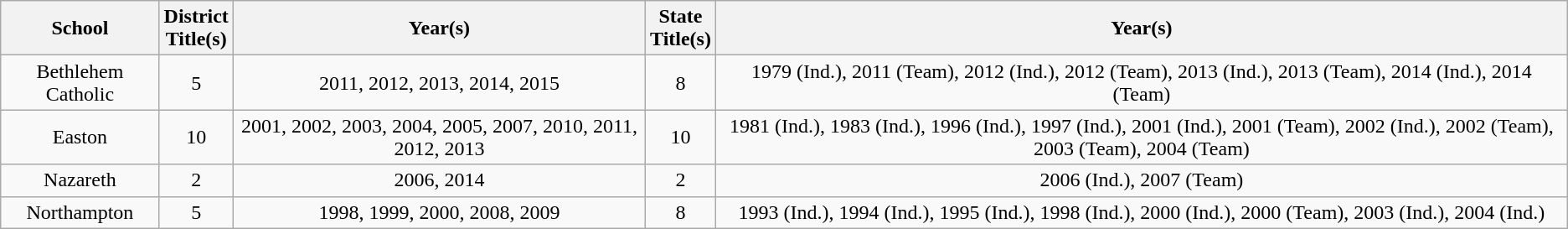<table class="wikitable" style="text-align:center">
<tr>
<th>School</th>
<th>District<br>Title(s)</th>
<th>Year(s)</th>
<th>State<br>Title(s)</th>
<th>Year(s)</th>
</tr>
<tr>
<td>Bethlehem Catholic</td>
<td>5</td>
<td>2011, 2012, 2013, 2014, 2015</td>
<td>8</td>
<td>1979 (Ind.), 2011 (Team), 2012 (Ind.), 2012 (Team), 2013 (Ind.), 2013 (Team), 2014 (Ind.), 2014 (Team)</td>
</tr>
<tr>
<td>Easton</td>
<td>10</td>
<td>2001, 2002, 2003, 2004, 2005, 2007, 2010, 2011, 2012, 2013</td>
<td>10</td>
<td>1981 (Ind.), 1983 (Ind.), 1996 (Ind.), 1997 (Ind.), 2001 (Ind.), 2001 (Team), 2002 (Ind.), 2002 (Team), 2003 (Team), 2004 (Team)</td>
</tr>
<tr>
<td>Nazareth</td>
<td>2</td>
<td>2006, 2014</td>
<td>2</td>
<td>2006 (Ind.), 2007 (Team)</td>
</tr>
<tr>
<td>Northampton</td>
<td>5</td>
<td>1998, 1999, 2000, 2008, 2009</td>
<td>8</td>
<td>1993 (Ind.), 1994 (Ind.), 1995 (Ind.), 1998 (Ind.), 2000 (Ind.), 2000 (Team), 2003 (Ind.), 2004 (Ind.)</td>
</tr>
</table>
